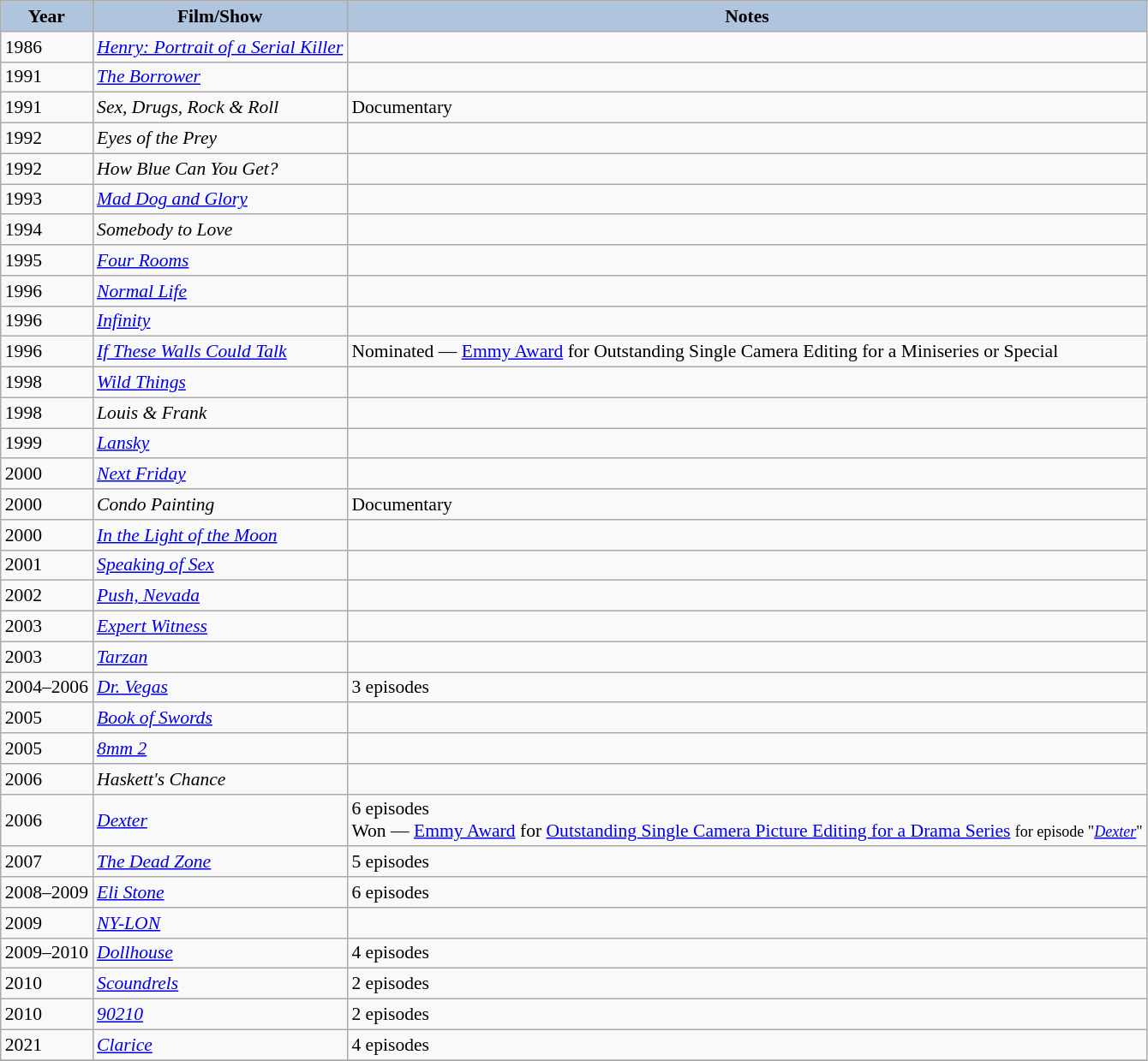<table class="wikitable" style="font-size:90%;">
<tr>
<th style="background:#B0C4DE;">Year</th>
<th style="background:#B0C4DE;">Film/Show</th>
<th style="background:#B0C4DE;">Notes</th>
</tr>
<tr>
<td>1986</td>
<td><em><a href='#'>Henry: Portrait of a Serial Killer</a></em></td>
<td></td>
</tr>
<tr>
<td>1991</td>
<td><em><a href='#'>The Borrower</a></em></td>
<td></td>
</tr>
<tr>
<td>1991</td>
<td><em>Sex, Drugs, Rock & Roll</em></td>
<td>Documentary</td>
</tr>
<tr>
<td>1992</td>
<td><em>Eyes of the Prey</em></td>
<td></td>
</tr>
<tr>
<td>1992</td>
<td><em>How Blue Can You Get?</em></td>
<td></td>
</tr>
<tr>
<td>1993</td>
<td><em><a href='#'>Mad Dog and Glory</a></em></td>
<td></td>
</tr>
<tr>
<td>1994</td>
<td><em>Somebody to Love</em></td>
</tr>
<tr>
<td>1995</td>
<td><em><a href='#'>Four Rooms</a></em></td>
<td></td>
</tr>
<tr>
<td>1996</td>
<td><em><a href='#'>Normal Life</a></em></td>
<td></td>
</tr>
<tr>
<td>1996</td>
<td><em><a href='#'>Infinity</a></em></td>
<td></td>
</tr>
<tr>
<td>1996</td>
<td><em><a href='#'>If These Walls Could Talk</a></em></td>
<td>Nominated — <a href='#'>Emmy Award</a> for Outstanding Single Camera Editing for a Miniseries or Special</td>
</tr>
<tr>
<td>1998</td>
<td><em><a href='#'>Wild Things</a></em></td>
<td></td>
</tr>
<tr>
<td>1998</td>
<td><em>Louis & Frank</em></td>
<td></td>
</tr>
<tr>
<td>1999</td>
<td><em><a href='#'>Lansky</a></em></td>
<td></td>
</tr>
<tr>
<td>2000</td>
<td><em><a href='#'>Next Friday</a></em></td>
<td></td>
</tr>
<tr>
<td>2000</td>
<td><em>Condo Painting</em></td>
<td>Documentary</td>
</tr>
<tr>
<td>2000</td>
<td><em><a href='#'>In the Light of the Moon</a></em></td>
<td></td>
</tr>
<tr>
<td>2001</td>
<td><em><a href='#'>Speaking of Sex</a></em></td>
<td></td>
</tr>
<tr>
<td>2002</td>
<td><em><a href='#'>Push, Nevada</a></em></td>
<td></td>
</tr>
<tr>
<td>2003</td>
<td><em><a href='#'>Expert Witness</a></em></td>
<td></td>
</tr>
<tr>
<td>2003</td>
<td><em><a href='#'>Tarzan</a></em></td>
<td></td>
</tr>
<tr>
<td>2004–2006</td>
<td><em><a href='#'>Dr. Vegas</a></em></td>
<td>3 episodes</td>
</tr>
<tr>
<td>2005</td>
<td><em><a href='#'>Book of Swords</a></em></td>
<td></td>
</tr>
<tr>
<td>2005</td>
<td><em><a href='#'>8mm 2</a></em></td>
<td></td>
</tr>
<tr>
<td>2006</td>
<td><em>Haskett's Chance</em></td>
<td></td>
</tr>
<tr>
<td>2006</td>
<td><em><a href='#'>Dexter</a></em></td>
<td>6 episodes<br>Won — <a href='#'>Emmy Award</a> for <a href='#'>Outstanding Single Camera Picture Editing for a Drama Series</a> <small>for episode "<em><a href='#'>Dexter</a></em>"</small></td>
</tr>
<tr>
<td>2007</td>
<td><em><a href='#'>The Dead Zone</a></em></td>
<td>5 episodes</td>
</tr>
<tr>
<td>2008–2009</td>
<td><em><a href='#'>Eli Stone</a></em></td>
<td>6 episodes</td>
</tr>
<tr>
<td>2009</td>
<td><em><a href='#'>NY-LON</a></em></td>
<td></td>
</tr>
<tr>
<td>2009–2010</td>
<td><em><a href='#'>Dollhouse</a></em></td>
<td>4 episodes</td>
</tr>
<tr>
<td>2010</td>
<td><em><a href='#'>Scoundrels</a></em></td>
<td>2 episodes</td>
</tr>
<tr>
<td>2010</td>
<td><em><a href='#'>90210</a></em></td>
<td>2 episodes</td>
</tr>
<tr>
<td>2021</td>
<td><em><a href='#'>Clarice</a></em></td>
<td>4 episodes</td>
</tr>
<tr>
</tr>
</table>
